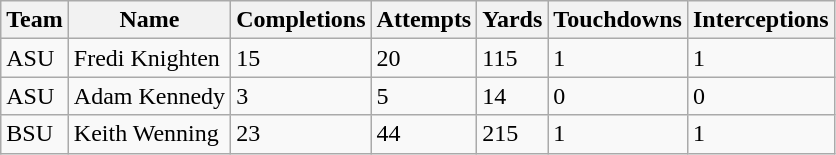<table class="wikitable sortable">
<tr>
<th>Team</th>
<th>Name</th>
<th>Completions</th>
<th>Attempts</th>
<th>Yards</th>
<th>Touchdowns</th>
<th>Interceptions</th>
</tr>
<tr>
<td>ASU</td>
<td>Fredi Knighten</td>
<td>15</td>
<td>20</td>
<td>115</td>
<td>1</td>
<td>1</td>
</tr>
<tr>
<td>ASU</td>
<td>Adam Kennedy</td>
<td>3</td>
<td>5</td>
<td>14</td>
<td>0</td>
<td>0</td>
</tr>
<tr>
<td>BSU</td>
<td>Keith Wenning</td>
<td>23</td>
<td>44</td>
<td>215</td>
<td>1</td>
<td>1</td>
</tr>
</table>
